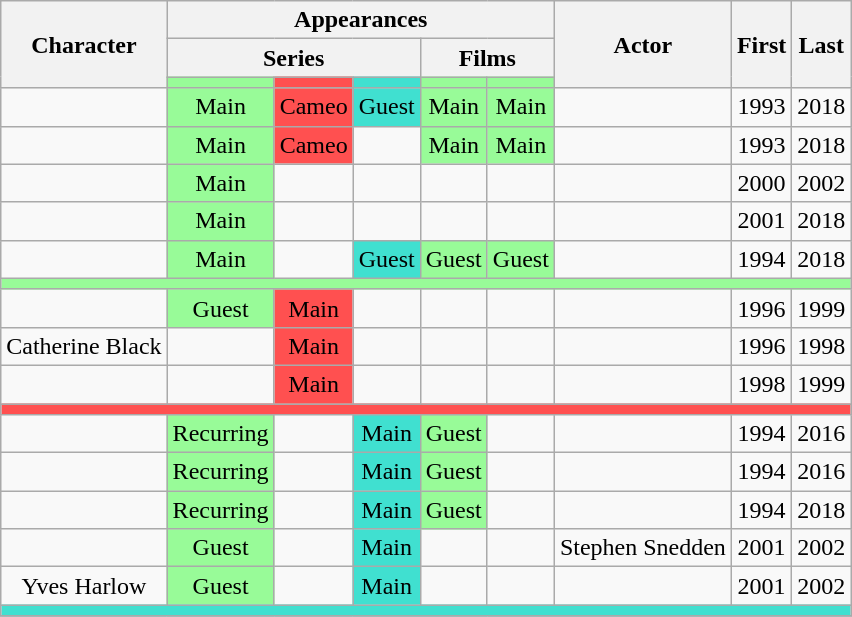<table class="wikitable sortable plainrowheaders" style="text-align:center;">
<tr>
<th scope="col" rowspan="3">Character</th>
<th scope="col" colspan="5" data-sort-type="number">Appearances</th>
<th scope="col" rowspan="3">Actor</th>
<th scope="col" rowspan="3" data-sort-type="number">First</th>
<th scope="col" rowspan="3" data-sort-type="number">Last</th>
</tr>
<tr>
<th scope="col" colspan="3">Series</th>
<th scope="col" colspan="2">Films</th>
</tr>
<tr>
<th scope="col" style="background-color:#98FB98;"><em><a href='#'></a></em></th>
<th scope="col" style="background-color:#FF5050;"><em><a href='#'></a></em></th>
<th scope="col" style="background-color:#40E0D0;"><em><a href='#'></a></em></th>
<th scope="col" style="background-color:#98FB98;"><em><a href='#'></a></em></th>
<th scope="col" style="background-color:#98FB98;"><em><a href='#'></a></em></th>
</tr>
<tr>
<td scope="row"></td>
<td style="background:#98FB98;">Main</td>
<td style="background:#FF5050;">Cameo</td>
<td style="background:#40E0D0;">Guest</td>
<td style="background:#98FB98;">Main</td>
<td style="background:#98FB98;">Main</td>
<td></td>
<td>1993</td>
<td>2018</td>
</tr>
<tr>
<td scope="row"></td>
<td style="background:#98FB98;">Main</td>
<td style="background:#FF5050;">Cameo</td>
<td></td>
<td style="background:#98FB98;">Main</td>
<td style="background:#98FB98;">Main</td>
<td></td>
<td>1993</td>
<td>2018</td>
</tr>
<tr>
<td scope="row"></td>
<td style="background:#98FB98;">Main</td>
<td></td>
<td></td>
<td></td>
<td></td>
<td></td>
<td>2000</td>
<td>2002</td>
</tr>
<tr>
<td scope="row"></td>
<td style="background:#98FB98;">Main</td>
<td></td>
<td></td>
<td></td>
<td></td>
<td></td>
<td>2001</td>
<td>2018</td>
</tr>
<tr>
<td scope="row"></td>
<td style="background:#98FB98;">Main</td>
<td></td>
<td style="background:#40E0D0;">Guest</td>
<td style="background:#98FB98;">Guest</td>
<td style="background:#98FB98;">Guest</td>
<td></td>
<td>1994</td>
<td>2018</td>
</tr>
<tr>
<td style="background:#98FB98;" colspan="10"></td>
</tr>
<tr>
<td scope="row"></td>
<td style="background:#98FB98;">Guest</td>
<td style="background:#FF5050;">Main</td>
<td></td>
<td></td>
<td></td>
<td></td>
<td>1996</td>
<td>1999</td>
</tr>
<tr>
<td scope="row">Catherine Black</td>
<td></td>
<td style="background:#FF5050;">Main</td>
<td></td>
<td></td>
<td></td>
<td></td>
<td>1996</td>
<td>1998</td>
</tr>
<tr>
<td scope="row"></td>
<td></td>
<td style="background:#FF5050;">Main</td>
<td></td>
<td></td>
<td></td>
<td></td>
<td>1998</td>
<td>1999</td>
</tr>
<tr>
<td style="background:#FF5050;" colspan="10"></td>
</tr>
<tr>
<td scope="row"></td>
<td style="background:#98FB98;">Recurring</td>
<td></td>
<td style="background:#40E0D0;">Main</td>
<td style="background:#98FB98;">Guest</td>
<td></td>
<td></td>
<td>1994</td>
<td>2016</td>
</tr>
<tr>
<td scope="row"></td>
<td style="background:#98FB98;">Recurring</td>
<td></td>
<td style="background:#40E0D0;">Main</td>
<td style="background:#98FB98;">Guest</td>
<td></td>
<td></td>
<td>1994</td>
<td>2016</td>
</tr>
<tr>
<td scope="row"></td>
<td style="background:#98FB98;">Recurring</td>
<td></td>
<td style="background:#40E0D0;">Main</td>
<td style="background:#98FB98;">Guest</td>
<td></td>
<td></td>
<td>1994</td>
<td>2018</td>
</tr>
<tr>
<td scope="row"></td>
<td style="background:#98FB98;">Guest</td>
<td></td>
<td style="background:#40E0D0;">Main</td>
<td></td>
<td></td>
<td>Stephen Snedden</td>
<td>2001</td>
<td>2002</td>
</tr>
<tr>
<td scope="row">Yves Harlow</td>
<td style="background:#98FB98;">Guest</td>
<td></td>
<td style="background:#40E0D0;">Main</td>
<td></td>
<td></td>
<td></td>
<td>2001</td>
<td>2002</td>
</tr>
<tr>
<td style="background:#40E0D0;" colspan="10"></td>
</tr>
<tr>
</tr>
</table>
